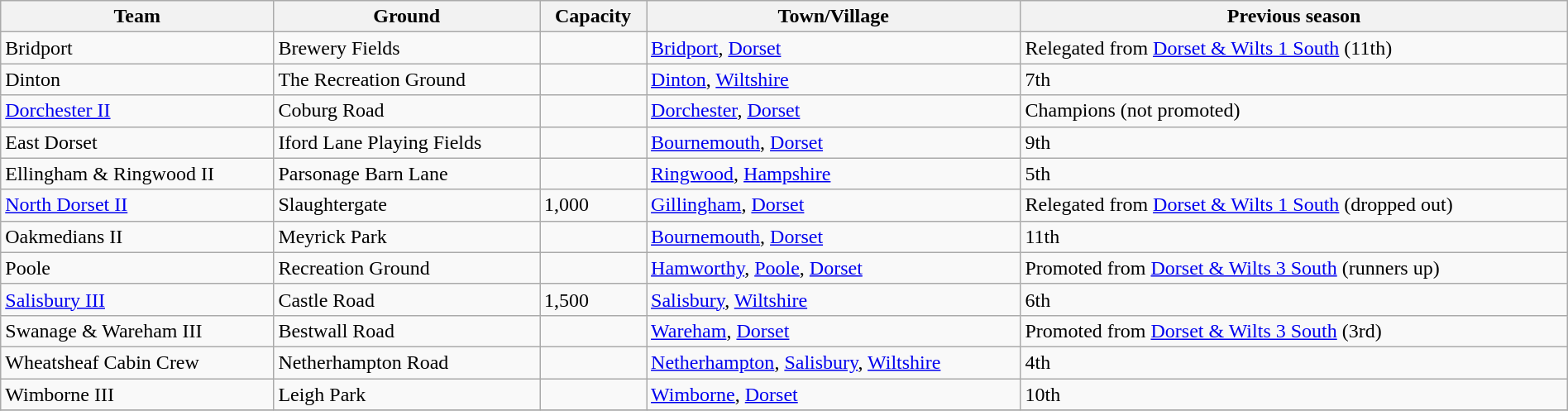<table class="wikitable sortable" width=100%>
<tr>
<th>Team</th>
<th>Ground</th>
<th>Capacity</th>
<th>Town/Village</th>
<th>Previous season</th>
</tr>
<tr>
<td>Bridport</td>
<td>Brewery Fields</td>
<td></td>
<td><a href='#'>Bridport</a>, <a href='#'>Dorset</a></td>
<td>Relegated from <a href='#'>Dorset & Wilts 1 South</a> (11th)</td>
</tr>
<tr>
<td>Dinton</td>
<td>The Recreation Ground</td>
<td></td>
<td><a href='#'>Dinton</a>, <a href='#'>Wiltshire</a></td>
<td>7th</td>
</tr>
<tr>
<td><a href='#'>Dorchester II</a></td>
<td>Coburg Road</td>
<td></td>
<td><a href='#'>Dorchester</a>, <a href='#'>Dorset</a></td>
<td>Champions (not promoted)</td>
</tr>
<tr>
<td>East Dorset</td>
<td>Iford Lane Playing Fields</td>
<td></td>
<td><a href='#'>Bournemouth</a>, <a href='#'>Dorset</a></td>
<td>9th</td>
</tr>
<tr>
<td>Ellingham & Ringwood II</td>
<td>Parsonage Barn Lane</td>
<td></td>
<td><a href='#'>Ringwood</a>, <a href='#'>Hampshire</a></td>
<td>5th</td>
</tr>
<tr>
<td><a href='#'>North Dorset II</a></td>
<td>Slaughtergate</td>
<td>1,000</td>
<td><a href='#'>Gillingham</a>, <a href='#'>Dorset</a></td>
<td>Relegated from <a href='#'>Dorset & Wilts 1 South</a> (dropped out)</td>
</tr>
<tr>
<td>Oakmedians II</td>
<td>Meyrick Park</td>
<td></td>
<td><a href='#'>Bournemouth</a>, <a href='#'>Dorset</a></td>
<td>11th</td>
</tr>
<tr>
<td>Poole</td>
<td>Recreation Ground</td>
<td></td>
<td><a href='#'>Hamworthy</a>, <a href='#'>Poole</a>, <a href='#'>Dorset</a></td>
<td>Promoted from <a href='#'>Dorset & Wilts 3 South</a> (runners up)</td>
</tr>
<tr>
<td><a href='#'>Salisbury III</a></td>
<td>Castle Road</td>
<td>1,500</td>
<td><a href='#'>Salisbury</a>, <a href='#'>Wiltshire</a></td>
<td>6th</td>
</tr>
<tr>
<td>Swanage & Wareham III</td>
<td>Bestwall Road</td>
<td></td>
<td><a href='#'>Wareham</a>, <a href='#'>Dorset</a></td>
<td>Promoted from <a href='#'>Dorset & Wilts 3 South</a> (3rd)</td>
</tr>
<tr>
<td>Wheatsheaf Cabin Crew</td>
<td>Netherhampton Road</td>
<td></td>
<td><a href='#'>Netherhampton</a>, <a href='#'>Salisbury</a>, <a href='#'>Wiltshire</a></td>
<td>4th</td>
</tr>
<tr>
<td>Wimborne III</td>
<td>Leigh Park</td>
<td></td>
<td><a href='#'>Wimborne</a>, <a href='#'>Dorset</a></td>
<td>10th</td>
</tr>
<tr>
</tr>
</table>
